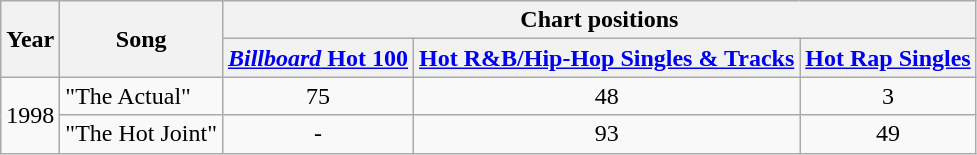<table class="wikitable">
<tr>
<th rowspan="2">Year</th>
<th rowspan="2">Song</th>
<th colspan="3">Chart positions</th>
</tr>
<tr>
<th><a href='#'><em>Billboard</em> Hot 100</a></th>
<th><a href='#'>Hot R&B/Hip-Hop Singles & Tracks</a></th>
<th><a href='#'>Hot Rap Singles</a></th>
</tr>
<tr>
<td rowspan="2">1998</td>
<td>"The Actual"</td>
<td align="center">75</td>
<td align="center">48</td>
<td align="center">3</td>
</tr>
<tr>
<td>"The Hot Joint"</td>
<td align="center">-</td>
<td align="center">93</td>
<td align="center">49</td>
</tr>
</table>
